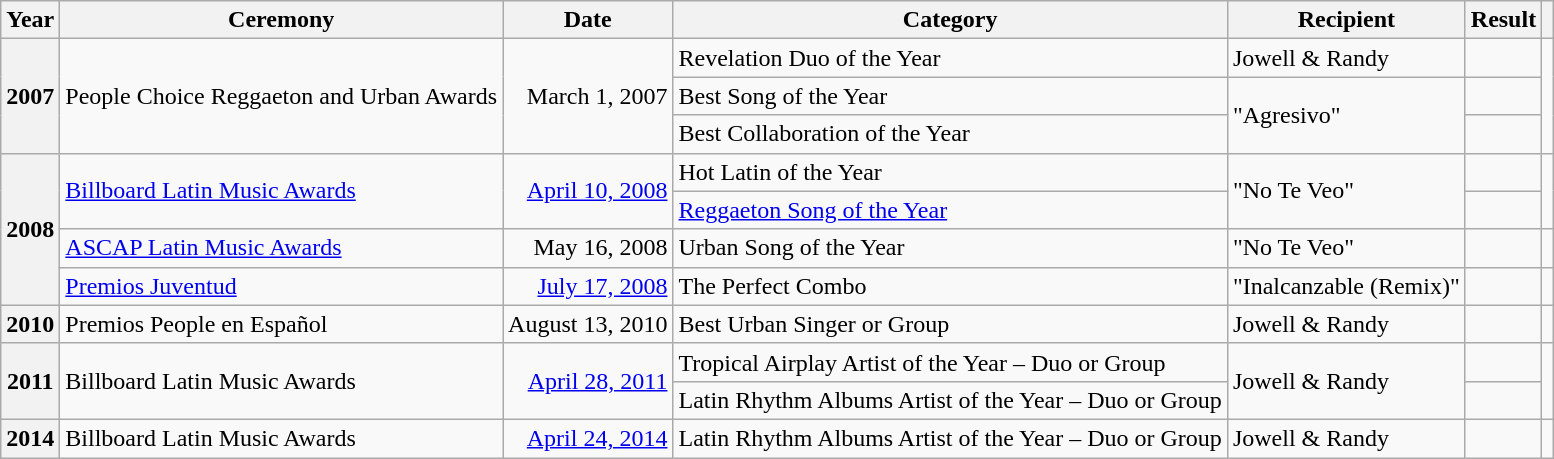<table class="wikitable plainrowheaders">
<tr>
<th>Year</th>
<th>Ceremony</th>
<th>Date</th>
<th>Category</th>
<th>Recipient</th>
<th>Result</th>
<th></th>
</tr>
<tr>
<th scope="row" rowspan="3">2007</th>
<td rowspan="3">People Choice Reggaeton and Urban Awards</td>
<td rowspan="3" align="right">March 1, 2007</td>
<td>Revelation Duo of the Year</td>
<td>Jowell & Randy</td>
<td></td>
<td rowspan="3"></td>
</tr>
<tr>
<td>Best Song of the Year</td>
<td rowspan="2">"Agresivo" </td>
<td></td>
</tr>
<tr>
<td>Best Collaboration of the Year</td>
<td></td>
</tr>
<tr>
<th scope="row" rowspan="4">2008</th>
<td rowspan="2"><a href='#'>Billboard Latin Music Awards</a></td>
<td rowspan="2" align="right"><a href='#'>April 10, 2008</a></td>
<td>Hot Latin of the Year</td>
<td rowspan="2">"No Te Veo" </td>
<td></td>
<td rowspan="2"></td>
</tr>
<tr>
<td><a href='#'>Reggaeton Song of the Year</a></td>
<td></td>
</tr>
<tr>
<td><a href='#'>ASCAP Latin Music Awards</a></td>
<td align="right">May 16, 2008</td>
<td>Urban Song of the Year</td>
<td>"No Te Veo" </td>
<td></td>
<td></td>
</tr>
<tr>
<td><a href='#'>Premios Juventud</a></td>
<td align="right"><a href='#'>July 17, 2008</a></td>
<td>The Perfect Combo</td>
<td>"Inalcanzable (Remix)" </td>
<td></td>
<td></td>
</tr>
<tr>
<th scope="row">2010</th>
<td>Premios People en Español</td>
<td align="right">August 13, 2010</td>
<td>Best Urban Singer or Group</td>
<td>Jowell & Randy</td>
<td></td>
<td></td>
</tr>
<tr>
<th scope="row" rowspan="2">2011</th>
<td rowspan="2">Billboard Latin Music Awards</td>
<td rowspan="2" align="right"><a href='#'>April 28, 2011</a></td>
<td>Tropical Airplay Artist of the Year – Duo or Group</td>
<td rowspan="2">Jowell & Randy</td>
<td></td>
<td rowspan="2"></td>
</tr>
<tr>
<td>Latin Rhythm Albums Artist of the Year – Duo or Group</td>
<td></td>
</tr>
<tr>
<th scope="row">2014</th>
<td>Billboard Latin Music Awards</td>
<td align="right"><a href='#'>April 24, 2014</a></td>
<td>Latin Rhythm Albums Artist of the Year – Duo or Group</td>
<td>Jowell & Randy</td>
<td></td>
<td></td>
</tr>
</table>
